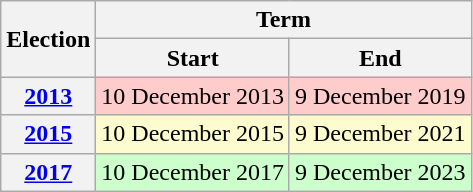<table class="wikitable" style="text-align:center">
<tr>
<th rowspan=2>Election</th>
<th colspan=2>Term</th>
</tr>
<tr>
<th>Start</th>
<th>End</th>
</tr>
<tr>
<th><a href='#'>2013</a></th>
<td bgcolor=#fcc>10 December 2013</td>
<td bgcolor=#fcc>9 December 2019</td>
</tr>
<tr>
<th><a href='#'>2015</a></th>
<td bgcolor=#fcfccf>10 December 2015</td>
<td bgcolor=#fcfccf>9 December 2021</td>
</tr>
<tr>
<th><a href='#'>2017</a></th>
<td bgcolor=#cfc>10 December 2017</td>
<td bgcolor=#cfc>9 December 2023</td>
</tr>
</table>
